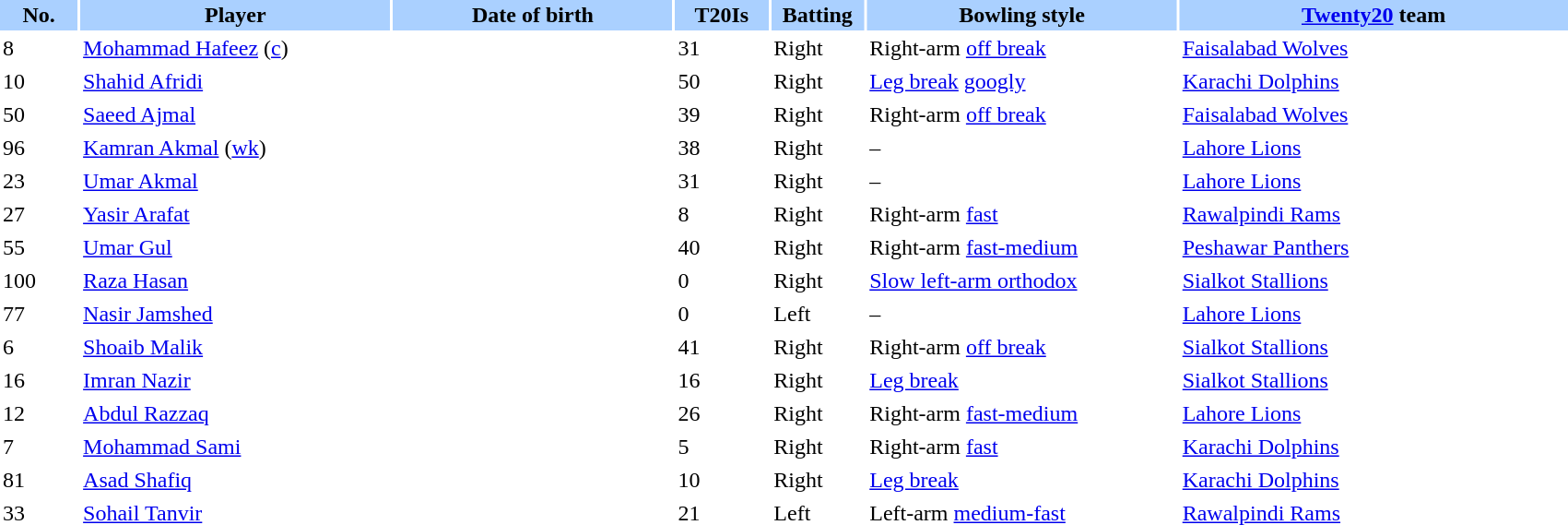<table border="0" cellspacing="2" cellpadding="2" style="width:90%;">
<tr style="background:#aad0ff;">
<th scope="col" width="5%">No.</th>
<th scope="col" width="20%">Player</th>
<th scope="col" width="18%">Date of birth</th>
<th scope="col" width="6%">T20Is</th>
<th scope="col" width="6%">Batting</th>
<th scope="col" width="20%">Bowling style</th>
<th scope="col" width="25%"><a href='#'>Twenty20</a> team</th>
</tr>
<tr>
<td>8</td>
<td><a href='#'>Mohammad Hafeez</a> (<a href='#'>c</a>)</td>
<td></td>
<td>31</td>
<td>Right</td>
<td>Right-arm <a href='#'>off break</a></td>
<td> <a href='#'>Faisalabad Wolves</a></td>
</tr>
<tr>
<td>10</td>
<td><a href='#'>Shahid Afridi</a></td>
<td></td>
<td>50</td>
<td>Right</td>
<td><a href='#'>Leg break</a> <a href='#'>googly</a></td>
<td> <a href='#'>Karachi Dolphins</a></td>
</tr>
<tr>
<td>50</td>
<td><a href='#'>Saeed Ajmal</a></td>
<td></td>
<td>39</td>
<td>Right</td>
<td>Right-arm <a href='#'>off break</a></td>
<td> <a href='#'>Faisalabad Wolves</a></td>
</tr>
<tr>
<td>96</td>
<td><a href='#'>Kamran Akmal</a> (<a href='#'>wk</a>)</td>
<td></td>
<td>38</td>
<td>Right</td>
<td>–</td>
<td> <a href='#'>Lahore Lions</a></td>
</tr>
<tr>
<td>23</td>
<td><a href='#'>Umar Akmal</a></td>
<td></td>
<td>31</td>
<td>Right</td>
<td>–</td>
<td> <a href='#'>Lahore Lions</a></td>
</tr>
<tr>
<td>27</td>
<td><a href='#'>Yasir Arafat</a></td>
<td></td>
<td>8</td>
<td>Right</td>
<td>Right-arm <a href='#'>fast</a></td>
<td> <a href='#'>Rawalpindi Rams</a></td>
</tr>
<tr>
<td>55</td>
<td><a href='#'>Umar Gul</a></td>
<td></td>
<td>40</td>
<td>Right</td>
<td>Right-arm <a href='#'>fast-medium</a></td>
<td> <a href='#'>Peshawar Panthers</a></td>
</tr>
<tr>
<td>100</td>
<td><a href='#'>Raza Hasan</a></td>
<td></td>
<td>0</td>
<td>Right</td>
<td><a href='#'>Slow left-arm orthodox</a></td>
<td> <a href='#'>Sialkot Stallions</a></td>
</tr>
<tr>
<td>77</td>
<td><a href='#'>Nasir Jamshed</a></td>
<td></td>
<td>0</td>
<td>Left</td>
<td>–</td>
<td> <a href='#'>Lahore Lions</a></td>
</tr>
<tr>
<td>6</td>
<td><a href='#'>Shoaib Malik</a></td>
<td></td>
<td>41</td>
<td>Right</td>
<td>Right-arm <a href='#'>off break</a></td>
<td> <a href='#'>Sialkot Stallions</a></td>
</tr>
<tr>
<td>16</td>
<td><a href='#'>Imran Nazir</a></td>
<td></td>
<td>16</td>
<td>Right</td>
<td><a href='#'>Leg break</a></td>
<td> <a href='#'>Sialkot Stallions</a></td>
</tr>
<tr>
<td>12</td>
<td><a href='#'>Abdul Razzaq</a></td>
<td></td>
<td>26</td>
<td>Right</td>
<td>Right-arm <a href='#'>fast-medium</a></td>
<td> <a href='#'>Lahore Lions</a></td>
</tr>
<tr>
<td>7</td>
<td><a href='#'>Mohammad Sami</a></td>
<td></td>
<td>5</td>
<td>Right</td>
<td>Right-arm <a href='#'>fast</a></td>
<td> <a href='#'>Karachi Dolphins</a></td>
</tr>
<tr>
<td>81</td>
<td><a href='#'>Asad Shafiq</a></td>
<td></td>
<td>10</td>
<td>Right</td>
<td><a href='#'>Leg break</a></td>
<td> <a href='#'>Karachi Dolphins</a></td>
</tr>
<tr>
<td>33</td>
<td><a href='#'>Sohail Tanvir</a></td>
<td></td>
<td>21</td>
<td>Left</td>
<td>Left-arm <a href='#'>medium-fast</a></td>
<td> <a href='#'>Rawalpindi Rams</a></td>
</tr>
</table>
